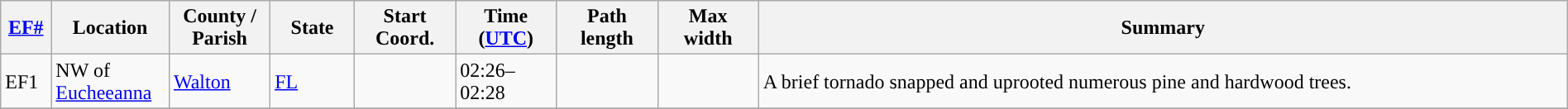<table class="wikitable sortable" style="width:100%;">
<tr>
<th scope="col"  style="width:3%; text-align:center;"><a href='#'>EF#</a></th>
<th scope="col"  style="width:7%; text-align:center;" class="unsortable">Location</th>
<th scope="col"  style="width:6%; text-align:center;" class="unsortable">County / Parish</th>
<th scope="col"  style="width:5%; text-align:center;">State</th>
<th scope="col"  style="width:6%; text-align:center;">Start Coord.</th>
<th scope="col"  style="width:6%; text-align:center;">Time (<a href='#'>UTC</a>)</th>
<th scope="col"  style="width:6%; text-align:center;">Path length</th>
<th scope="col"  style="width:6%; text-align:center;">Max width</th>
<th scope="col" class="unsortable" style="width:48%; text-align:center;">Summary</th>
</tr>
<tr>
<td>EF1</td>
<td>NW of <a href='#'>Eucheeanna</a></td>
<td><a href='#'>Walton</a></td>
<td><a href='#'>FL</a></td>
<td></td>
<td>02:26–02:28</td>
<td></td>
<td></td>
<td>A brief tornado snapped and uprooted numerous pine and hardwood trees.</td>
</tr>
<tr>
</tr>
</table>
